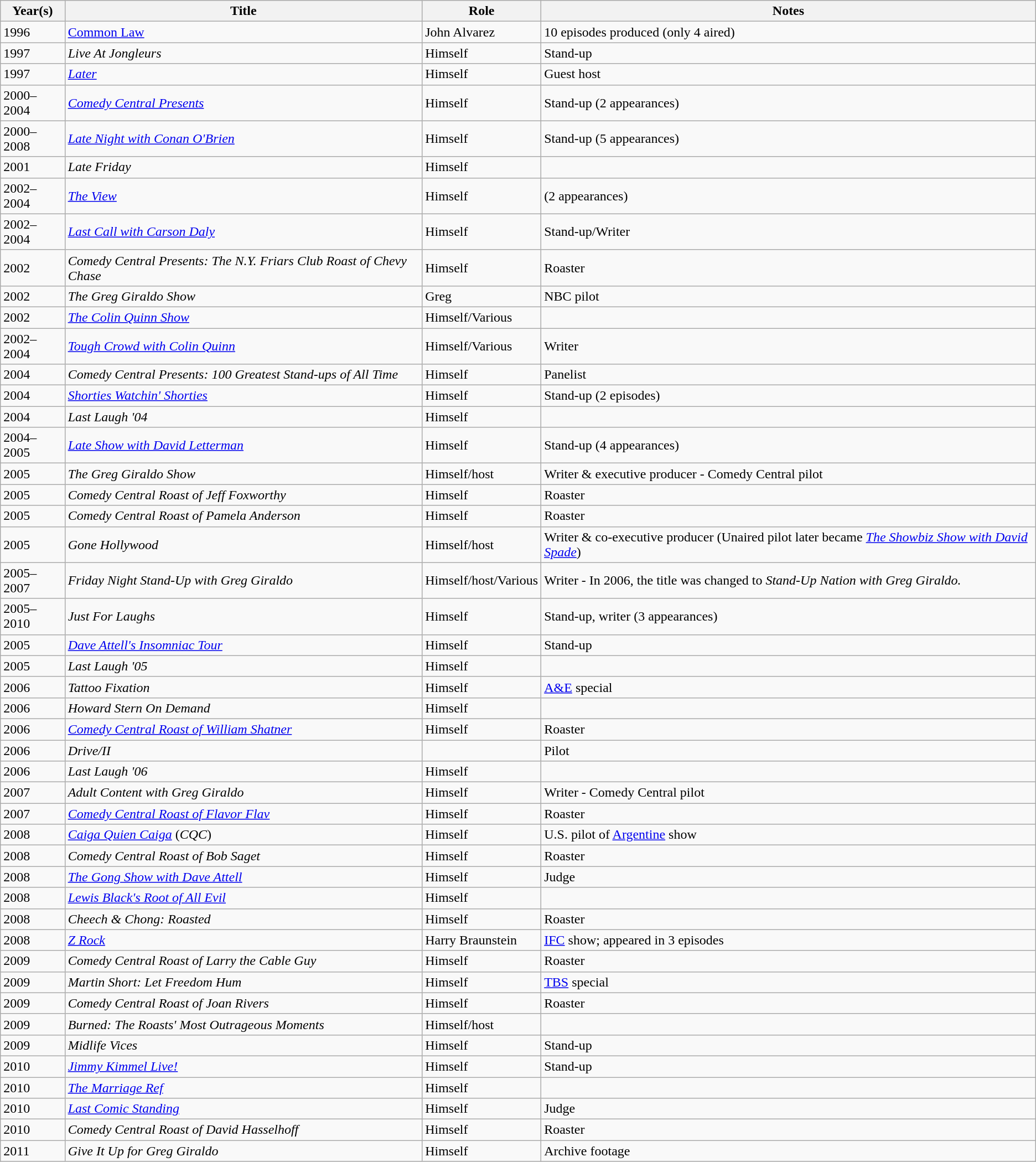<table class="wikitable sortable">
<tr>
<th>Year(s)</th>
<th>Title</th>
<th>Role</th>
<th class="unsortable">Notes</th>
</tr>
<tr>
<td>1996</td>
<td><em><a href='#'></em>Common Law<em></a></em></td>
<td>John Alvarez</td>
<td>10 episodes produced (only 4 aired)</td>
</tr>
<tr>
<td>1997</td>
<td><em>Live At Jongleurs</em></td>
<td>Himself</td>
<td>Stand-up</td>
</tr>
<tr>
<td>1997</td>
<td><em><a href='#'>Later</a></em></td>
<td>Himself</td>
<td>Guest host</td>
</tr>
<tr>
<td>2000–2004</td>
<td><em><a href='#'>Comedy Central Presents</a></em></td>
<td>Himself</td>
<td>Stand-up (2 appearances)</td>
</tr>
<tr>
<td>2000–2008</td>
<td><em><a href='#'>Late Night with Conan O'Brien</a></em></td>
<td>Himself</td>
<td>Stand-up (5 appearances)</td>
</tr>
<tr>
<td>2001</td>
<td><em>Late Friday</em></td>
<td>Himself</td>
<td></td>
</tr>
<tr>
<td>2002–2004</td>
<td><em><a href='#'>The View</a></em></td>
<td>Himself</td>
<td>(2 appearances)</td>
</tr>
<tr>
<td>2002–2004</td>
<td><em><a href='#'>Last Call with Carson Daly</a></em></td>
<td>Himself</td>
<td>Stand-up/Writer</td>
</tr>
<tr>
<td>2002</td>
<td><em>Comedy Central Presents: The N.Y. Friars Club Roast of Chevy Chase</em></td>
<td>Himself</td>
<td>Roaster</td>
</tr>
<tr>
<td>2002</td>
<td><em>The Greg Giraldo Show</em></td>
<td>Greg</td>
<td>NBC pilot</td>
</tr>
<tr>
<td>2002</td>
<td><em><a href='#'>The Colin Quinn Show</a></em></td>
<td>Himself/Various</td>
<td></td>
</tr>
<tr>
<td>2002–2004</td>
<td><em><a href='#'>Tough Crowd with Colin Quinn</a></em></td>
<td>Himself/Various</td>
<td>Writer</td>
</tr>
<tr>
<td>2004</td>
<td><em>Comedy Central Presents: 100 Greatest Stand-ups of All Time</em></td>
<td>Himself</td>
<td>Panelist</td>
</tr>
<tr>
<td>2004</td>
<td><em><a href='#'>Shorties Watchin' Shorties</a></em></td>
<td>Himself</td>
<td>Stand-up (2 episodes)</td>
</tr>
<tr>
<td>2004</td>
<td><em>Last Laugh '04</em></td>
<td>Himself</td>
<td></td>
</tr>
<tr>
<td>2004–2005</td>
<td><em><a href='#'>Late Show with David Letterman</a></em></td>
<td>Himself</td>
<td>Stand-up (4 appearances)</td>
</tr>
<tr>
<td>2005</td>
<td><em>The Greg Giraldo Show</em></td>
<td>Himself/host</td>
<td>Writer & executive producer - Comedy Central pilot</td>
</tr>
<tr>
<td>2005</td>
<td><em>Comedy Central Roast of Jeff Foxworthy</em></td>
<td>Himself</td>
<td>Roaster</td>
</tr>
<tr>
<td>2005</td>
<td><em>Comedy Central Roast of Pamela Anderson</em></td>
<td>Himself</td>
<td>Roaster</td>
</tr>
<tr>
<td>2005</td>
<td><em>Gone Hollywood</em></td>
<td>Himself/host</td>
<td>Writer & co-executive producer (Unaired pilot later became <em><a href='#'>The Showbiz Show with David Spade</a></em>)</td>
</tr>
<tr>
<td>2005–2007</td>
<td><em>Friday Night Stand-Up with Greg Giraldo</em></td>
<td>Himself/host/Various</td>
<td>Writer - In 2006, the title was changed to <em>Stand-Up Nation with Greg Giraldo.</em></td>
</tr>
<tr>
<td>2005–2010</td>
<td><em>Just For Laughs</em></td>
<td>Himself</td>
<td>Stand-up, writer (3 appearances)</td>
</tr>
<tr>
<td>2005</td>
<td><em><a href='#'>Dave Attell's Insomniac Tour</a></em></td>
<td>Himself</td>
<td>Stand-up</td>
</tr>
<tr>
<td>2005</td>
<td><em>Last Laugh '05</em></td>
<td>Himself</td>
<td></td>
</tr>
<tr>
<td>2006</td>
<td><em>Tattoo Fixation</em></td>
<td>Himself</td>
<td><a href='#'>A&E</a> special</td>
</tr>
<tr>
<td>2006</td>
<td><em>Howard Stern On Demand</em></td>
<td>Himself</td>
<td></td>
</tr>
<tr>
<td>2006</td>
<td><em><a href='#'>Comedy Central Roast of William Shatner</a></em></td>
<td>Himself</td>
<td>Roaster</td>
</tr>
<tr>
<td>2006</td>
<td><em>Drive/II</em></td>
<td></td>
<td>Pilot</td>
</tr>
<tr>
<td>2006</td>
<td><em>Last Laugh '06</em></td>
<td>Himself</td>
<td></td>
</tr>
<tr>
<td>2007</td>
<td><em>Adult Content with Greg Giraldo</em></td>
<td>Himself</td>
<td>Writer - Comedy Central pilot</td>
</tr>
<tr>
<td>2007</td>
<td><em><a href='#'>Comedy Central Roast of Flavor Flav</a></em></td>
<td>Himself</td>
<td>Roaster</td>
</tr>
<tr>
<td>2008</td>
<td><em><a href='#'>Caiga Quien Caiga</a></em> (<em>CQC</em>)</td>
<td>Himself</td>
<td>U.S. pilot of <a href='#'>Argentine</a> show</td>
</tr>
<tr>
<td>2008</td>
<td><em>Comedy Central Roast of Bob Saget</em></td>
<td>Himself</td>
<td>Roaster</td>
</tr>
<tr>
<td>2008</td>
<td><em><a href='#'>The Gong Show with Dave Attell</a></em></td>
<td>Himself</td>
<td>Judge</td>
</tr>
<tr>
<td>2008</td>
<td><em><a href='#'>Lewis Black's Root of All Evil</a></em></td>
<td>Himself</td>
<td></td>
</tr>
<tr>
<td>2008</td>
<td><em>Cheech & Chong: Roasted</em></td>
<td>Himself</td>
<td>Roaster</td>
</tr>
<tr>
<td>2008</td>
<td><em><a href='#'>Z Rock</a></em></td>
<td>Harry Braunstein</td>
<td><a href='#'>IFC</a> show; appeared in 3 episodes</td>
</tr>
<tr>
<td>2009</td>
<td><em>Comedy Central Roast of Larry the Cable Guy</em></td>
<td>Himself</td>
<td>Roaster</td>
</tr>
<tr>
<td>2009</td>
<td><em>Martin Short:  Let Freedom Hum</em></td>
<td>Himself</td>
<td><a href='#'>TBS</a> special</td>
</tr>
<tr>
<td>2009</td>
<td><em>Comedy Central Roast of Joan Rivers</em></td>
<td>Himself</td>
<td>Roaster</td>
</tr>
<tr>
<td>2009</td>
<td><em>Burned:  The Roasts' Most Outrageous Moments</em></td>
<td>Himself/host</td>
<td></td>
</tr>
<tr>
<td>2009</td>
<td><em>Midlife Vices</em></td>
<td>Himself</td>
<td>Stand-up</td>
</tr>
<tr>
<td>2010</td>
<td><em><a href='#'>Jimmy Kimmel Live!</a></em></td>
<td>Himself</td>
<td>Stand-up</td>
</tr>
<tr>
<td>2010</td>
<td><em><a href='#'>The Marriage Ref</a></em></td>
<td>Himself</td>
<td></td>
</tr>
<tr>
<td>2010</td>
<td><em><a href='#'>Last Comic Standing</a></em></td>
<td>Himself</td>
<td>Judge</td>
</tr>
<tr>
<td>2010</td>
<td><em>Comedy Central Roast of David Hasselhoff</em></td>
<td>Himself</td>
<td>Roaster</td>
</tr>
<tr>
<td>2011</td>
<td><em>Give It Up for Greg Giraldo</em></td>
<td>Himself</td>
<td>Archive footage</td>
</tr>
</table>
